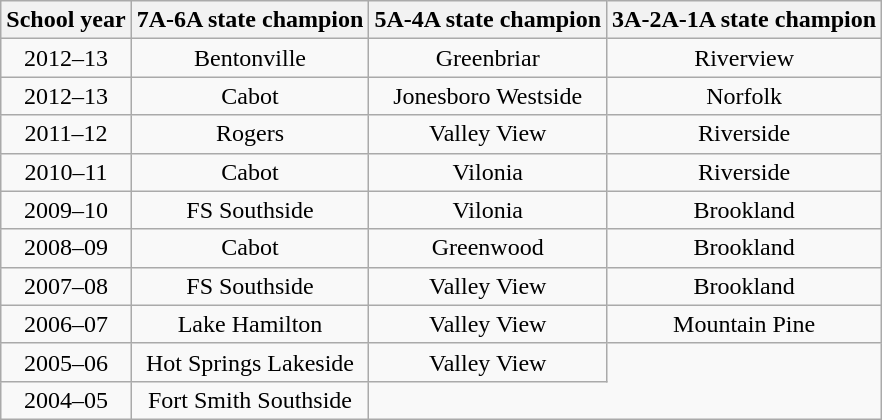<table class="wikitable sortable">
<tr align="center">
<th>School year</th>
<th>7A-6A state champion</th>
<th>5A-4A state champion</th>
<th>3A-2A-1A state champion</th>
</tr>
<tr align="center">
<td>2012–13</td>
<td>Bentonville</td>
<td>Greenbriar</td>
<td>Riverview</td>
</tr>
<tr align="center">
<td>2012–13</td>
<td>Cabot</td>
<td>Jonesboro Westside</td>
<td>Norfolk</td>
</tr>
<tr align="center">
<td>2011–12</td>
<td>Rogers</td>
<td>Valley View</td>
<td>Riverside</td>
</tr>
<tr align="center">
<td>2010–11</td>
<td>Cabot</td>
<td>Vilonia</td>
<td>Riverside</td>
</tr>
<tr align="center">
<td>2009–10</td>
<td>FS Southside</td>
<td>Vilonia</td>
<td>Brookland</td>
</tr>
<tr align="center">
<td>2008–09</td>
<td>Cabot</td>
<td>Greenwood</td>
<td>Brookland</td>
</tr>
<tr align="center">
<td>2007–08</td>
<td>FS Southside</td>
<td>Valley View</td>
<td>Brookland</td>
</tr>
<tr align="center">
<td>2006–07</td>
<td>Lake Hamilton</td>
<td>Valley View</td>
<td>Mountain Pine</td>
</tr>
<tr align="center">
<td>2005–06</td>
<td>Hot Springs Lakeside</td>
<td>Valley View</td>
</tr>
<tr align="center">
<td>2004–05</td>
<td>Fort Smith Southside</td>
</tr>
</table>
